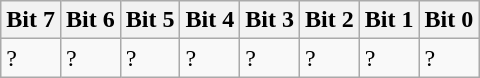<table class="wikitable">
<tr>
<th>Bit 7</th>
<th>Bit 6</th>
<th>Bit 5</th>
<th>Bit 4</th>
<th>Bit 3</th>
<th>Bit 2</th>
<th>Bit 1</th>
<th>Bit 0</th>
</tr>
<tr>
<td>?</td>
<td>?</td>
<td>?</td>
<td>?</td>
<td>?</td>
<td>?</td>
<td>?</td>
<td>?</td>
</tr>
</table>
